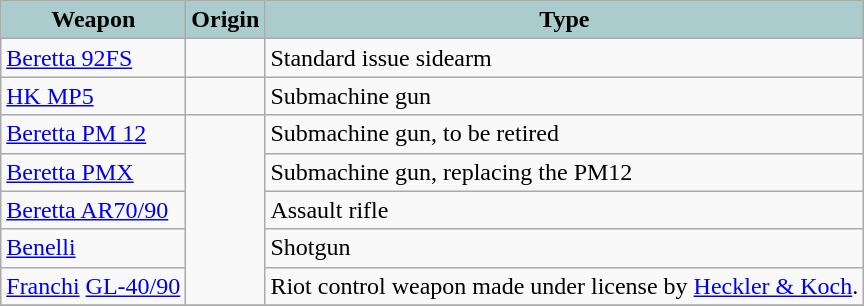<table class="wikitable">
<tr>
<th style="text-align:center; background:#acc;">Weapon</th>
<th style="text-align: center; background:#acc;">Origin</th>
<th style="text-align:l center; background:#acc;">Type</th>
</tr>
<tr>
<td><a href='#'>Beretta 92FS</a></td>
<td></td>
<td>Standard issue sidearm</td>
</tr>
<tr>
<td><a href='#'>HK MP5</a></td>
<td></td>
<td>Submachine gun</td>
</tr>
<tr>
<td><a href='#'>Beretta PM 12</a></td>
<td rowspan="5"></td>
<td>Submachine gun, to be retired</td>
</tr>
<tr>
<td><a href='#'>Beretta PMX</a></td>
<td>Submachine gun, replacing the PM12</td>
</tr>
<tr>
<td><a href='#'>Beretta AR70/90</a></td>
<td>Assault rifle</td>
</tr>
<tr>
<td><a href='#'>Benelli</a></td>
<td>Shotgun</td>
</tr>
<tr>
<td><a href='#'>Franchi</a> <a href='#'>GL-40/90</a></td>
<td>Riot control weapon made under license by <a href='#'>Heckler & Koch</a>. </td>
</tr>
<tr>
</tr>
</table>
